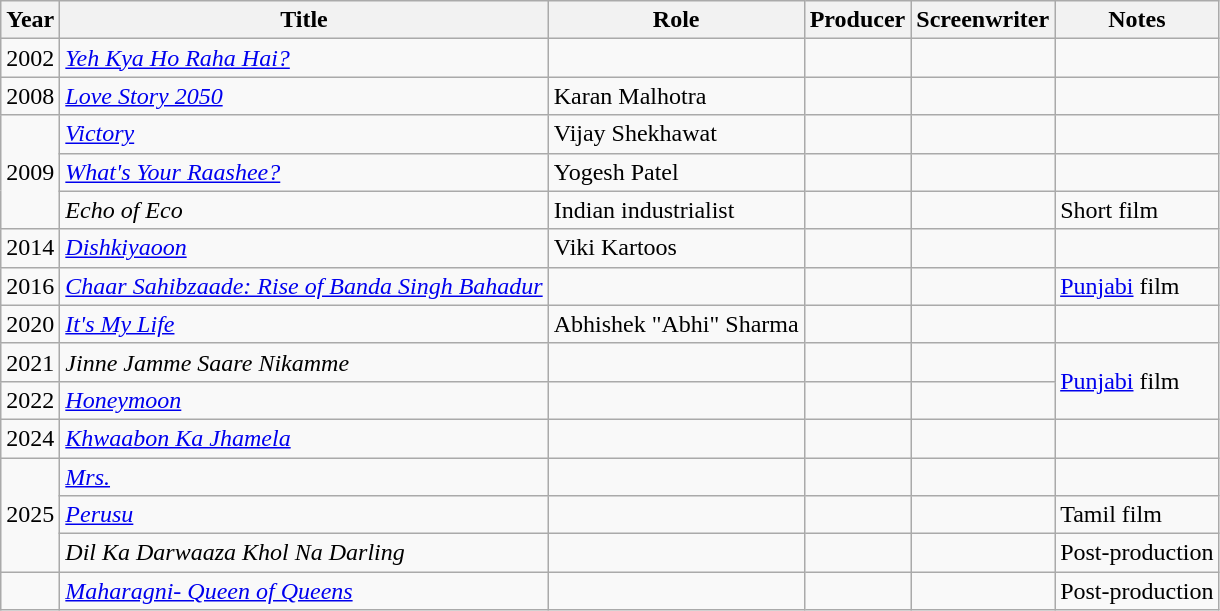<table class="wikitable sortable">
<tr>
<th scope="col">Year</th>
<th scope="col">Title</th>
<th scope="col">Role</th>
<th>Producer</th>
<th>Screenwriter</th>
<th scope="col">Notes</th>
</tr>
<tr>
<td style="text-align: center;">2002</td>
<td><em><a href='#'>Yeh Kya Ho Raha Hai?</a></em></td>
<td></td>
<td></td>
<td></td>
<td></td>
</tr>
<tr>
<td style="text-align: center;">2008</td>
<td><em><a href='#'>Love Story 2050</a></em></td>
<td>Karan Malhotra</td>
<td></td>
<td></td>
<td></td>
</tr>
<tr>
<td style="text-align: center;" rowspan=3>2009</td>
<td><em><a href='#'>Victory</a></em></td>
<td>Vijay Shekhawat</td>
<td></td>
<td></td>
<td></td>
</tr>
<tr>
<td><em><a href='#'>What's Your Raashee?</a></em></td>
<td>Yogesh Patel</td>
<td></td>
<td></td>
<td></td>
</tr>
<tr>
<td><em>Echo of Eco</em></td>
<td>Indian industrialist</td>
<td></td>
<td></td>
<td>Short film</td>
</tr>
<tr>
<td style="text-align: center;">2014</td>
<td><em><a href='#'>Dishkiyaoon</a></em></td>
<td>Viki Kartoos</td>
<td></td>
<td></td>
<td></td>
</tr>
<tr>
<td style="text-align: center;">2016</td>
<td><em><a href='#'>Chaar Sahibzaade: Rise of Banda Singh Bahadur</a></em></td>
<td></td>
<td></td>
<td></td>
<td><a href='#'>Punjabi</a> film</td>
</tr>
<tr>
<td style="text-align: center;">2020</td>
<td><em><a href='#'>It's My Life</a></em></td>
<td>Abhishek "Abhi" Sharma</td>
<td></td>
<td></td>
<td></td>
</tr>
<tr>
<td style="text-align: center;">2021</td>
<td><em>Jinne Jamme Saare Nikamme</em></td>
<td></td>
<td></td>
<td></td>
<td rowspan="2"><a href='#'>Punjabi</a> film</td>
</tr>
<tr>
<td style="text-align: center;">2022</td>
<td><em><a href='#'>Honeymoon</a></em></td>
<td></td>
<td></td>
<td></td>
</tr>
<tr>
<td>2024</td>
<td><em><a href='#'>Khwaabon Ka Jhamela</a></em></td>
<td></td>
<td></td>
<td></td>
<td></td>
</tr>
<tr>
<td rowspan="3">2025</td>
<td><em><a href='#'>Mrs.</a></em></td>
<td></td>
<td></td>
<td></td>
<td></td>
</tr>
<tr>
<td><em><a href='#'>Perusu</a></em></td>
<td></td>
<td></td>
<td></td>
<td>Tamil film</td>
</tr>
<tr>
<td><em>Dil Ka Darwaaza Khol Na Darling</em></td>
<td></td>
<td></td>
<td></td>
<td>Post-production</td>
</tr>
<tr>
<td></td>
<td><em><a href='#'>Maharagni- Queen of Queens</a></em></td>
<td></td>
<td></td>
<td></td>
<td>Post-production</td>
</tr>
</table>
